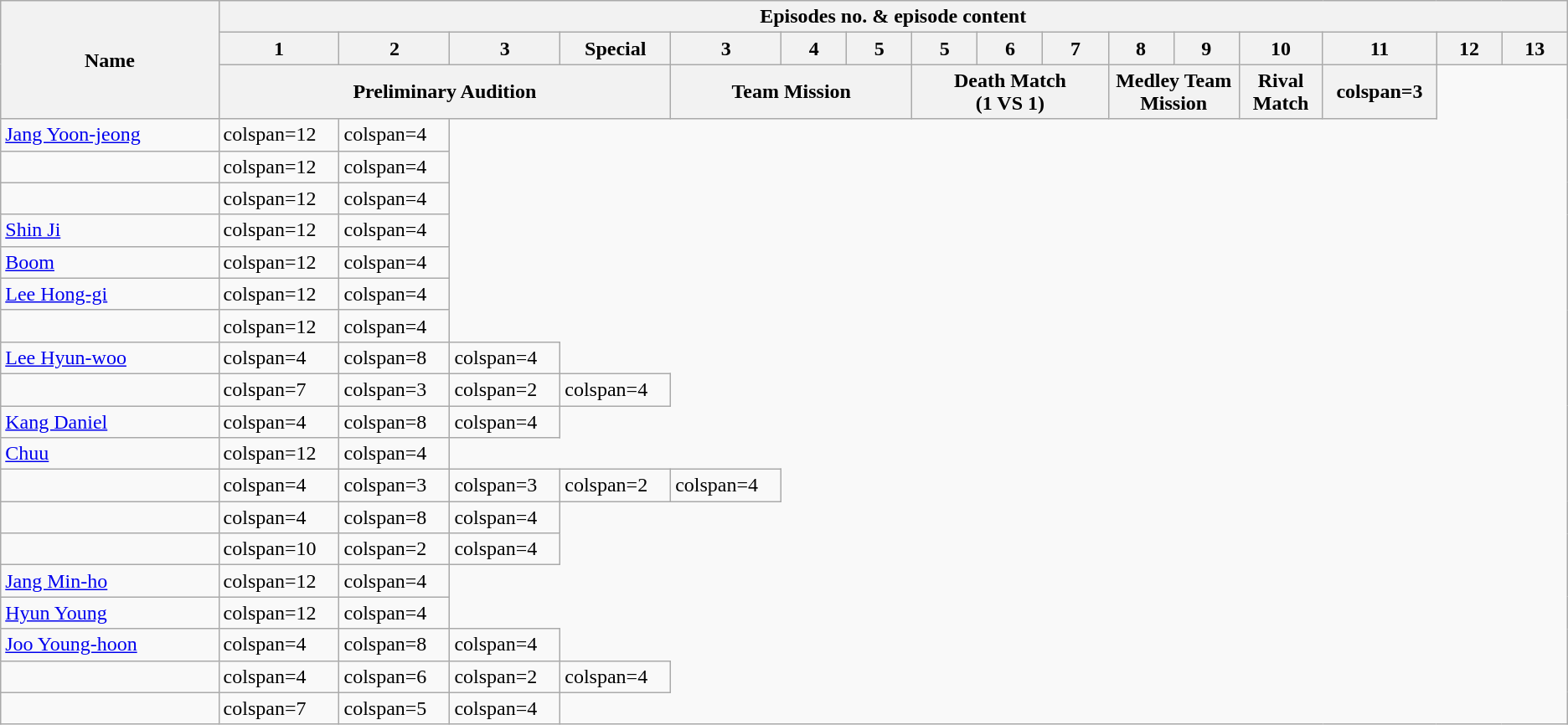<table class="wikitable">
<tr>
<th rowspan=3 style="width:10%;">Name</th>
<th colspan=16>Episodes no. & episode content</th>
</tr>
<tr>
<th style="width:3%;">1</th>
<th style="width:3%;">2</th>
<th style="width:3%;">3</th>
<th style="width:3%;">Special</th>
<th style="width:3%;">3</th>
<th style="width:3%;">4</th>
<th style="width:3%;">5</th>
<th style="width:3%;">5</th>
<th style="width:3%;">6</th>
<th style="width:3%;">7</th>
<th style="width:3%;">8</th>
<th style="width:3%;">9</th>
<th style="width:3%;">10</th>
<th style="width:3%;">11</th>
<th style="width:3%;">12</th>
<th style="width:3%;">13</th>
</tr>
<tr>
<th colspan=4>Preliminary Audition</th>
<th colspan=3>Team Mission</th>
<th colspan=3>Death Match<br>(1 VS 1)</th>
<th colspan=2>Medley Team Mission</th>
<th>Rival Match</th>
<th>colspan=3 </th>
</tr>
<tr>
<td><a href='#'>Jang Yoon-jeong</a></td>
<td>colspan=12 </td>
<td>colspan=4 </td>
</tr>
<tr>
<td></td>
<td>colspan=12 </td>
<td>colspan=4 </td>
</tr>
<tr>
<td></td>
<td>colspan=12 </td>
<td>colspan=4 </td>
</tr>
<tr>
<td><a href='#'>Shin Ji</a></td>
<td>colspan=12 </td>
<td>colspan=4 </td>
</tr>
<tr>
<td><a href='#'>Boom</a></td>
<td>colspan=12 </td>
<td>colspan=4 </td>
</tr>
<tr>
<td><a href='#'>Lee Hong-gi</a></td>
<td>colspan=12 </td>
<td>colspan=4 </td>
</tr>
<tr>
<td></td>
<td>colspan=12 </td>
<td>colspan=4 </td>
</tr>
<tr>
<td><a href='#'>Lee Hyun-woo</a></td>
<td>colspan=4 </td>
<td>colspan=8 </td>
<td>colspan=4 </td>
</tr>
<tr>
<td></td>
<td>colspan=7 </td>
<td>colspan=3 </td>
<td>colspan=2 </td>
<td>colspan=4 </td>
</tr>
<tr>
<td><a href='#'>Kang Daniel</a></td>
<td>colspan=4 </td>
<td>colspan=8 </td>
<td>colspan=4 </td>
</tr>
<tr>
<td><a href='#'>Chuu</a></td>
<td>colspan=12 </td>
<td>colspan=4 </td>
</tr>
<tr>
<td></td>
<td>colspan=4 </td>
<td>colspan=3 </td>
<td>colspan=3 </td>
<td>colspan=2 </td>
<td>colspan=4 </td>
</tr>
<tr>
<td></td>
<td>colspan=4 </td>
<td>colspan=8 </td>
<td>colspan=4 </td>
</tr>
<tr>
<td></td>
<td>colspan=10 </td>
<td>colspan=2 </td>
<td>colspan=4 </td>
</tr>
<tr>
<td><a href='#'>Jang Min-ho</a></td>
<td>colspan=12 </td>
<td>colspan=4 </td>
</tr>
<tr>
<td><a href='#'>Hyun Young</a></td>
<td>colspan=12 </td>
<td>colspan=4 </td>
</tr>
<tr>
<td><a href='#'>Joo Young-hoon</a></td>
<td>colspan=4 </td>
<td>colspan=8 </td>
<td>colspan=4 </td>
</tr>
<tr>
<td></td>
<td>colspan=4 </td>
<td>colspan=6 </td>
<td>colspan=2 </td>
<td>colspan=4 </td>
</tr>
<tr>
<td></td>
<td>colspan=7 </td>
<td>colspan=5 </td>
<td>colspan=4 </td>
</tr>
</table>
